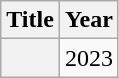<table class="wikitable plainrowheaders" style="text-align:center">
<tr>
<th scope="col">Title</th>
<th scope="col">Year</th>
</tr>
<tr>
<th scope="row"><br></th>
<td>2023</td>
</tr>
</table>
